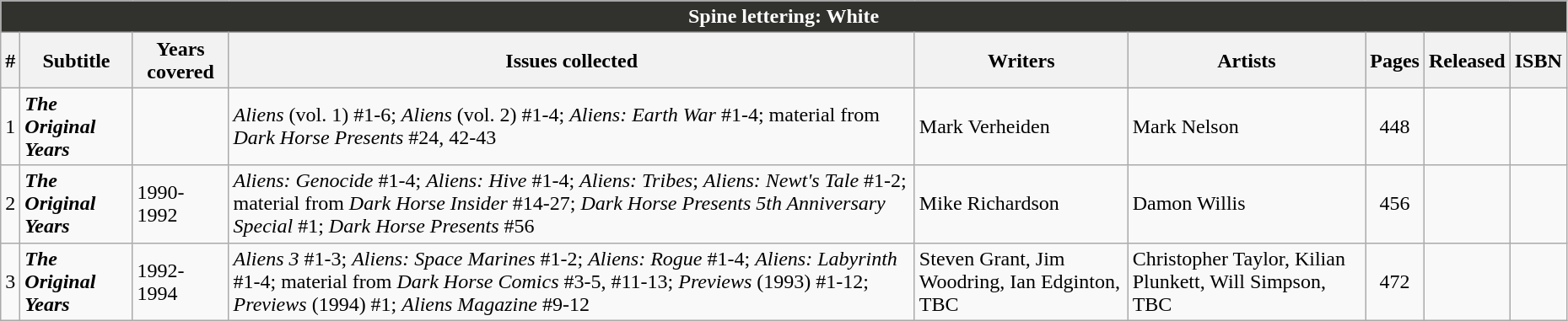<table class="wikitable sortable" width=98%>
<tr>
<th colspan=9 style="background-color: #31312D; color: white;">Spine lettering: White</th>
</tr>
<tr>
<th class="unsortable">#</th>
<th class="unsortable">Subtitle</th>
<th>Years covered</th>
<th class="unsortable">Issues collected</th>
<th class="unsortable">Writers</th>
<th class="unsortable">Artists</th>
<th class="unsortable">Pages</th>
<th>Released</th>
<th class="unsortable">ISBN</th>
</tr>
<tr>
<td>1</td>
<td><strong><em>The Original Years</em></strong></td>
<td></td>
<td><em>Aliens</em> (vol. 1) #1-6; <em>Aliens</em> (vol. 2) #1-4; <em>Aliens: Earth War</em> #1-4; material from <em>Dark Horse Presents</em> #24, 42-43</td>
<td>Mark Verheiden</td>
<td>Mark Nelson</td>
<td style="text-align: center;">448</td>
<td></td>
<td></td>
</tr>
<tr>
<td>2</td>
<td><strong><em>The Original Years</em></strong></td>
<td>1990-1992</td>
<td><em>Aliens: Genocide</em> #1-4; <em>Aliens: Hive</em> #1-4; <em>Aliens: Tribes</em>; <em>Aliens: Newt's Tale</em> #1-2; material from <em>Dark Horse Insider</em> #14-27; <em>Dark Horse Presents 5th Anniversary Special</em> #1; <em>Dark Horse Presents</em> #56</td>
<td>Mike Richardson</td>
<td>Damon Willis</td>
<td style="text-align: center;">456</td>
<td></td>
<td></td>
</tr>
<tr>
<td>3</td>
<td><strong><em>The Original Years</em></strong></td>
<td>1992-1994</td>
<td><em>Aliens 3</em> #1-3; <em>Aliens: Space Marines</em> #1-2; <em>Aliens: Rogue</em> #1-4; <em>Aliens: Labyrinth</em> #1-4; material from <em>Dark Horse Comics</em> #3-5, #11-13; <em>Previews</em> (1993) #1-12; <em>Previews</em> (1994) #1; <em>Aliens Magazine</em> #9-12</td>
<td>Steven Grant, Jim Woodring, Ian Edginton, TBC</td>
<td>Christopher Taylor, Kilian Plunkett, Will Simpson, TBC</td>
<td style="text-align: center;">472</td>
<td></td>
<td></td>
</tr>
</table>
